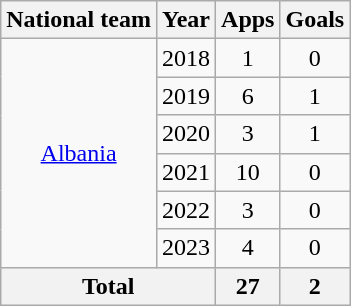<table class="wikitable" style="text-align:center">
<tr>
<th>National team</th>
<th>Year</th>
<th>Apps</th>
<th>Goals</th>
</tr>
<tr>
<td rowspan="6"><a href='#'>Albania</a></td>
<td>2018</td>
<td>1</td>
<td>0</td>
</tr>
<tr>
<td>2019</td>
<td>6</td>
<td>1</td>
</tr>
<tr>
<td>2020</td>
<td>3</td>
<td>1</td>
</tr>
<tr>
<td>2021</td>
<td>10</td>
<td>0</td>
</tr>
<tr>
<td>2022</td>
<td>3</td>
<td>0</td>
</tr>
<tr>
<td>2023</td>
<td>4</td>
<td>0</td>
</tr>
<tr>
<th colspan="2">Total</th>
<th>27</th>
<th>2</th>
</tr>
</table>
